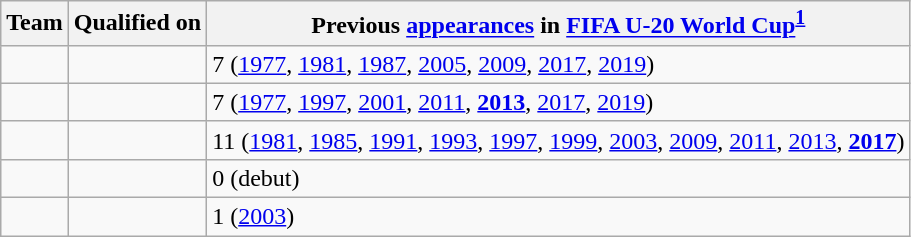<table class="wikitable sortable">
<tr>
<th>Team</th>
<th>Qualified on</th>
<th data-sort-type="number">Previous <a href='#'>appearances</a> in <a href='#'>FIFA U-20 World Cup</a><sup><strong><a href='#'>1</a></strong></sup></th>
</tr>
<tr>
<td></td>
<td></td>
<td>7 (<a href='#'>1977</a>, <a href='#'>1981</a>, <a href='#'>1987</a>, <a href='#'>2005</a>, <a href='#'>2009</a>, <a href='#'>2017</a>, <a href='#'>2019</a>)</td>
</tr>
<tr>
<td></td>
<td></td>
<td>7 (<a href='#'>1977</a>, <a href='#'>1997</a>, <a href='#'>2001</a>, <a href='#'>2011</a>, <strong><a href='#'>2013</a></strong>, <a href='#'>2017</a>, <a href='#'>2019</a>)</td>
</tr>
<tr>
<td></td>
<td></td>
<td>11 (<a href='#'>1981</a>, <a href='#'>1985</a>, <a href='#'>1991</a>, <a href='#'>1993</a>, <a href='#'>1997</a>, <a href='#'>1999</a>, <a href='#'>2003</a>, <a href='#'>2009</a>, <a href='#'>2011</a>, <a href='#'>2013</a>, <strong><a href='#'>2017</a></strong>)</td>
</tr>
<tr>
<td></td>
<td></td>
<td>0 (debut)</td>
</tr>
<tr>
<td></td>
<td></td>
<td>1 (<a href='#'>2003</a>)</td>
</tr>
</table>
